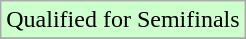<table class="wikitable">
<tr width=10px bgcolor="#ccffcc">
<td>Qualified for Semifinals</td>
</tr>
<tr>
</tr>
</table>
